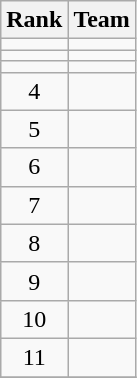<table class="wikitable" style="text-align: center;">
<tr>
<th>Rank</th>
<th>Team</th>
</tr>
<tr>
<td></td>
<td align="left"></td>
</tr>
<tr>
<td></td>
<td align="left"></td>
</tr>
<tr>
<td></td>
<td align="left"></td>
</tr>
<tr>
<td>4</td>
<td align="left"></td>
</tr>
<tr>
<td>5</td>
<td align="left"></td>
</tr>
<tr>
<td>6</td>
<td align="left"></td>
</tr>
<tr>
<td>7</td>
<td align="left"></td>
</tr>
<tr>
<td>8</td>
<td align="left"></td>
</tr>
<tr>
<td>9</td>
<td align="left"></td>
</tr>
<tr>
<td>10</td>
<td align="left"></td>
</tr>
<tr>
<td>11</td>
<td align="left"></td>
</tr>
<tr>
</tr>
</table>
